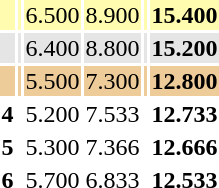<table>
<tr style="background:#fffcaf;">
<th scope=row style="text-align:center"></th>
<td style="text-align:left;"></td>
<td>6.500</td>
<td>8.900</td>
<td></td>
<td><strong>15.400</strong></td>
</tr>
<tr style="background:#e5e5e5;">
<th scope=row style="text-align:center"></th>
<td style="text-align:left;"></td>
<td>6.400</td>
<td>8.800</td>
<td></td>
<td><strong>15.200</strong></td>
</tr>
<tr style="background:#ec9;">
<th scope=row style="text-align:center"></th>
<td style="text-align:left;"></td>
<td>5.500</td>
<td>7.300</td>
<td></td>
<td><strong>12.800</strong></td>
</tr>
<tr>
<th scope=row style="text-align:center">4</th>
<td style="text-align:left;"></td>
<td>5.200</td>
<td>7.533</td>
<td></td>
<td><strong>12.733</strong></td>
</tr>
<tr>
<th scope=row style="text-align:center">5</th>
<td style="text-align:left;"></td>
<td>5.300</td>
<td>7.366</td>
<td></td>
<td><strong>12.666</strong></td>
</tr>
<tr>
<th scope=row style="text-align:center">6</th>
<td style="text-align:left;"></td>
<td>5.700</td>
<td>6.833</td>
<td></td>
<td><strong>12.533</strong></td>
</tr>
</table>
